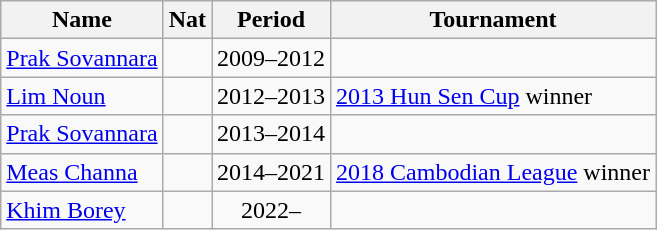<table class="wikitable">
<tr>
<th>Name</th>
<th>Nat</th>
<th>Period</th>
<th>Tournament</th>
</tr>
<tr>
<td><a href='#'>Prak Sovannara</a></td>
<td align="center"></td>
<td align="center">2009–2012</td>
<td></td>
</tr>
<tr>
<td><a href='#'>Lim Noun</a></td>
<td align="center"></td>
<td align="center">2012–2013</td>
<td><a href='#'>2013 Hun Sen Cup</a> winner</td>
</tr>
<tr>
<td><a href='#'>Prak Sovannara</a></td>
<td align="center"></td>
<td align="center">2013–2014</td>
<td></td>
</tr>
<tr>
<td><a href='#'>Meas Channa</a></td>
<td align="center"></td>
<td align="center">2014–2021</td>
<td><a href='#'>2018 Cambodian League</a> winner</td>
</tr>
<tr>
<td><a href='#'>Khim Borey</a></td>
<td align="center"></td>
<td align="center">2022–</td>
<td></td>
</tr>
</table>
